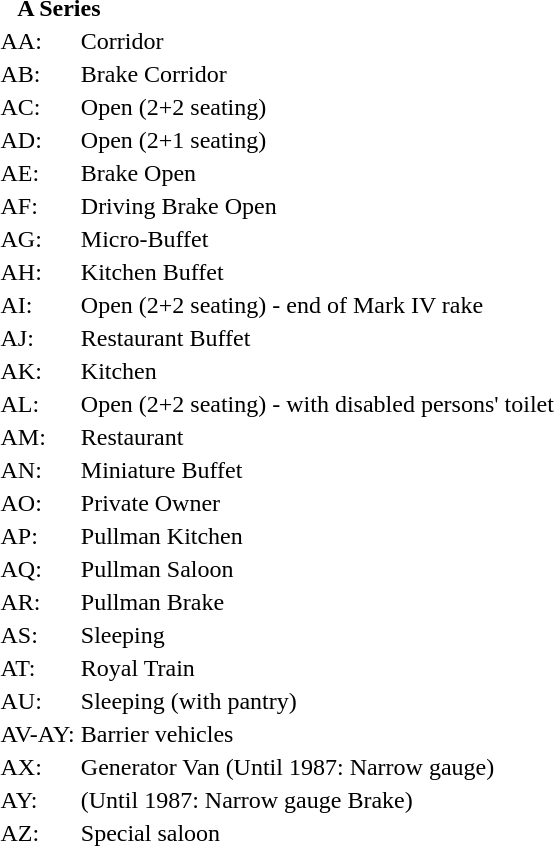<table>
<tr>
<th colspan=2 align=left>   <strong>A Series</strong></th>
</tr>
<tr>
<td>AA:</td>
<td>Corridor</td>
</tr>
<tr>
<td>AB:</td>
<td>Brake Corridor</td>
</tr>
<tr>
<td>AC:</td>
<td>Open (2+2 seating)</td>
</tr>
<tr>
<td>AD:</td>
<td>Open (2+1 seating)</td>
</tr>
<tr>
<td>AE:</td>
<td>Brake Open</td>
</tr>
<tr>
<td>AF:</td>
<td>Driving Brake Open</td>
</tr>
<tr>
<td>AG:</td>
<td>Micro-Buffet</td>
</tr>
<tr>
<td>AH:</td>
<td>Kitchen Buffet</td>
</tr>
<tr>
<td>AI:</td>
<td>Open (2+2 seating) - end of Mark IV rake</td>
</tr>
<tr>
<td>AJ:</td>
<td>Restaurant Buffet</td>
</tr>
<tr>
<td>AK:</td>
<td>Kitchen</td>
</tr>
<tr>
<td>AL:</td>
<td>Open (2+2 seating) - with disabled persons' toilet</td>
</tr>
<tr>
<td>AM:</td>
<td>Restaurant</td>
</tr>
<tr>
<td>AN:</td>
<td>Miniature Buffet</td>
</tr>
<tr>
<td>AO:</td>
<td>Private Owner</td>
</tr>
<tr>
<td>AP:</td>
<td>Pullman Kitchen</td>
</tr>
<tr>
<td>AQ:</td>
<td>Pullman Saloon</td>
</tr>
<tr>
<td>AR:</td>
<td>Pullman Brake</td>
</tr>
<tr>
<td>AS:</td>
<td>Sleeping</td>
</tr>
<tr>
<td>AT:</td>
<td>Royal Train</td>
</tr>
<tr>
<td>AU:</td>
<td>Sleeping (with pantry)</td>
</tr>
<tr>
<td>AV-AY:</td>
<td>Barrier vehicles</td>
</tr>
<tr>
<td>AX:</td>
<td>Generator Van (Until 1987: Narrow gauge)</td>
</tr>
<tr>
<td>AY:</td>
<td>(Until 1987: Narrow gauge Brake)</td>
</tr>
<tr>
<td>AZ:</td>
<td>Special saloon</td>
</tr>
</table>
